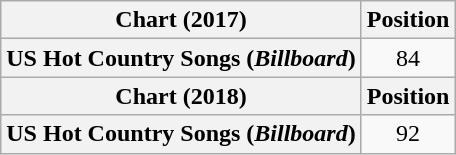<table class="wikitable plainrowheaders" style="text-align:center">
<tr>
<th scope="col">Chart (2017)</th>
<th scope="col">Position</th>
</tr>
<tr>
<th scope="row">US Hot Country Songs (<em>Billboard</em>)</th>
<td>84</td>
</tr>
<tr>
<th scope="col">Chart (2018)</th>
<th scope="col">Position</th>
</tr>
<tr>
<th scope="row">US Hot Country Songs (<em>Billboard</em>)</th>
<td>92</td>
</tr>
</table>
